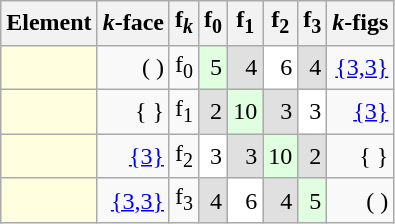<table class=wikitable>
<tr>
<th>Element</th>
<th><em>k</em>-face</th>
<th>f<sub><em>k</em></sub></th>
<th>f<sub>0</sub></th>
<th>f<sub>1</sub></th>
<th>f<sub>2</sub></th>
<th>f<sub>3</sub></th>
<th><em>k</em>-figs</th>
</tr>
<tr align=right>
<td align=left bgcolor=#ffffe0></td>
<td>( )</td>
<td rowspan=1>f<sub>0</sub></td>
<td bgcolor=#e0ffe0>5</td>
<td bgcolor=#e0e0e0>4</td>
<td bgcolor=#ffffff>6</td>
<td bgcolor=#e0e0e0>4</td>
<td><a href='#'>{3,3}</a></td>
</tr>
<tr align=right>
<td align=left bgcolor=#ffffe0></td>
<td>{ }</td>
<td rowspan=1>f<sub>1</sub></td>
<td bgcolor=#e0e0e0>2</td>
<td bgcolor=#e0ffe0>10</td>
<td bgcolor=#e0e0e0>3</td>
<td bgcolor=#ffffff>3</td>
<td><a href='#'>{3}</a></td>
</tr>
<tr align=right>
<td align=left bgcolor=#ffffe0></td>
<td><a href='#'>{3}</a></td>
<td rowspan=1>f<sub>2</sub></td>
<td bgcolor=#ffffff>3</td>
<td bgcolor=#e0e0e0>3</td>
<td bgcolor=#e0ffe0>10</td>
<td bgcolor=#e0e0e0>2</td>
<td>{ }</td>
</tr>
<tr align=right>
<td align=left bgcolor=#ffffe0></td>
<td><a href='#'>{3,3}</a></td>
<td rowspan=1>f<sub>3</sub></td>
<td bgcolor=#e0e0e0>4</td>
<td bgcolor=#ffffff>6</td>
<td bgcolor=#e0e0e0>4</td>
<td bgcolor=#e0ffe0>5</td>
<td>( )</td>
</tr>
</table>
